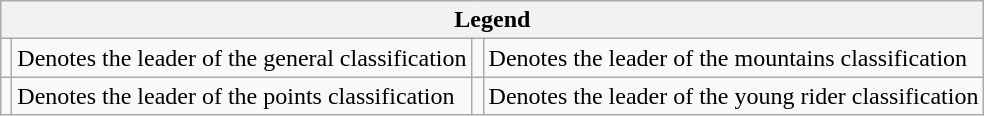<table class="wikitable">
<tr>
<th colspan="4">Legend</th>
</tr>
<tr>
<td></td>
<td>Denotes the leader of the general classification</td>
<td></td>
<td>Denotes the leader of the mountains classification</td>
</tr>
<tr>
<td></td>
<td>Denotes the leader of the points classification</td>
<td></td>
<td>Denotes the leader of the young rider classification</td>
</tr>
</table>
